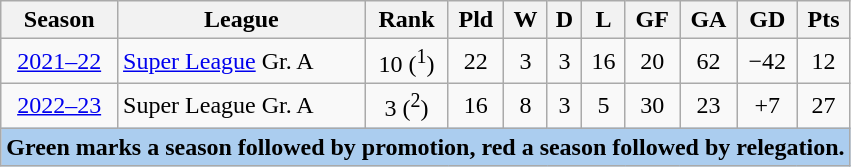<table class="wikitable">
<tr>
<th>Season</th>
<th>League</th>
<th>Rank</th>
<th>Pld</th>
<th>W</th>
<th>D</th>
<th>L</th>
<th>GF</th>
<th>GA</th>
<th>GD</th>
<th>Pts</th>
</tr>
<tr align=center>
<td><a href='#'>2021–22</a></td>
<td align=left><a href='#'>Super League</a> Gr. A</td>
<td>10 (<sup>1</sup>)</td>
<td>22</td>
<td>3</td>
<td>3</td>
<td>16</td>
<td>20</td>
<td>62</td>
<td>−42</td>
<td>12</td>
</tr>
<tr align=center>
<td><a href='#'>2022–23</a></td>
<td align=left>Super League Gr. A</td>
<td>3 (<sup>2</sup>)</td>
<td>16</td>
<td>8</td>
<td>3</td>
<td>5</td>
<td>30</td>
<td>23</td>
<td>+7</td>
<td>27</td>
</tr>
<tr bgcolor=#abcdef>
<td colspan=11 align=center><strong>Green marks a season followed by promotion, red a season followed by relegation.</strong></td>
</tr>
</table>
